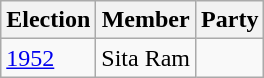<table class="wikitable sortable">
<tr>
<th>Election</th>
<th>Member</th>
<th colspan=2>Party</th>
</tr>
<tr>
<td><a href='#'>1952</a></td>
<td>Sita Ram</td>
<td></td>
</tr>
</table>
